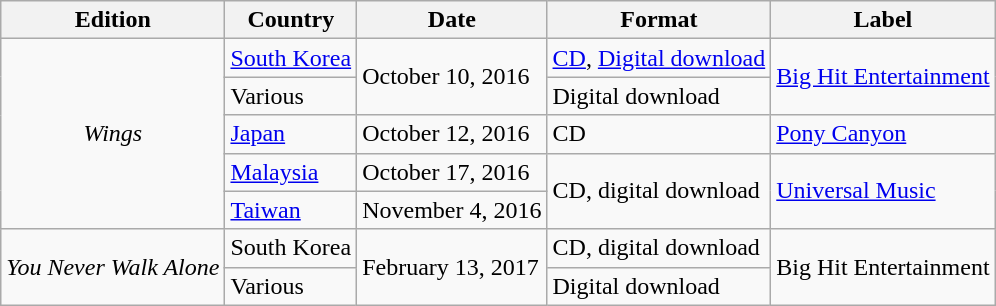<table class="wikitable">
<tr>
<th>Edition</th>
<th>Country</th>
<th>Date</th>
<th>Format</th>
<th>Label</th>
</tr>
<tr>
<td rowspan="5" style="text-align:center;"><em>Wings</em></td>
<td><a href='#'>South Korea</a></td>
<td rowspan="2">October 10, 2016</td>
<td><a href='#'>CD</a>, <a href='#'>Digital download</a></td>
<td rowspan="2"><a href='#'>Big Hit Entertainment</a></td>
</tr>
<tr>
<td>Various</td>
<td>Digital download</td>
</tr>
<tr>
<td><a href='#'>Japan</a></td>
<td>October 12, 2016</td>
<td>CD</td>
<td><a href='#'>Pony Canyon</a></td>
</tr>
<tr>
<td><a href='#'>Malaysia</a></td>
<td>October 17, 2016</td>
<td rowspan="2">CD, digital download</td>
<td rowspan="2"><a href='#'>Universal Music</a></td>
</tr>
<tr>
<td><a href='#'>Taiwan</a></td>
<td>November 4, 2016</td>
</tr>
<tr>
<td rowspan="2" style="text-align:center;"><em>You Never Walk Alone</em></td>
<td>South Korea</td>
<td rowspan="2">February 13, 2017</td>
<td>CD, digital download</td>
<td rowspan="2">Big Hit Entertainment</td>
</tr>
<tr>
<td>Various</td>
<td>Digital download</td>
</tr>
</table>
